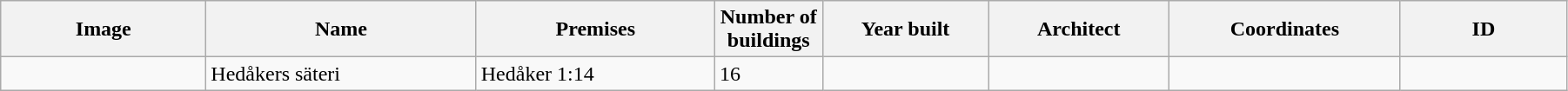<table class="wikitable" width="95%">
<tr>
<th width="150">Image</th>
<th>Name</th>
<th>Premises</th>
<th width="75">Number of<br>buildings</th>
<th width="120">Year built</th>
<th>Architect</th>
<th width="170">Coordinates</th>
<th width="120">ID</th>
</tr>
<tr>
<td></td>
<td>Hedåkers säteri</td>
<td>Hedåker 1:14</td>
<td>16</td>
<td></td>
<td></td>
<td></td>
<td></td>
</tr>
</table>
